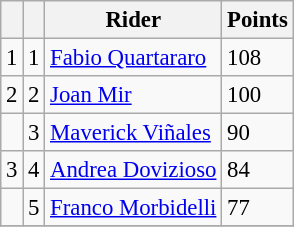<table class="wikitable" style="font-size: 95%;">
<tr>
<th></th>
<th></th>
<th>Rider</th>
<th>Points</th>
</tr>
<tr>
<td> 1</td>
<td align=center>1</td>
<td> <a href='#'>Fabio Quartararo</a></td>
<td align=left>108</td>
</tr>
<tr>
<td> 2</td>
<td align=center>2</td>
<td> <a href='#'>Joan Mir</a></td>
<td align=left>100</td>
</tr>
<tr>
<td></td>
<td align=center>3</td>
<td> <a href='#'>Maverick Viñales</a></td>
<td align=left>90</td>
</tr>
<tr>
<td> 3</td>
<td align=center>4</td>
<td> <a href='#'>Andrea Dovizioso</a></td>
<td align=left>84</td>
</tr>
<tr>
<td></td>
<td align=center>5</td>
<td> <a href='#'>Franco Morbidelli</a></td>
<td align=left>77</td>
</tr>
<tr>
</tr>
</table>
